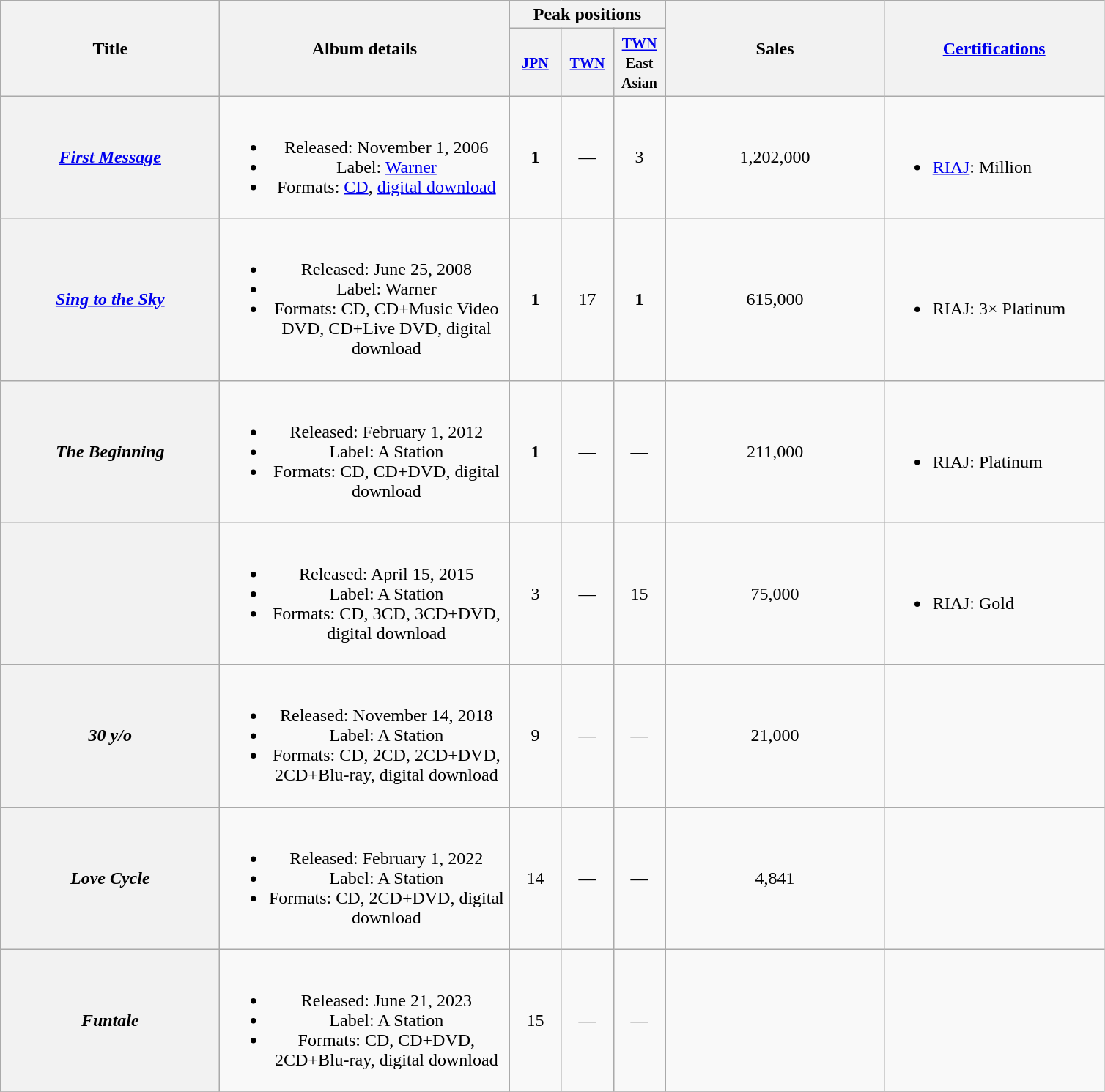<table class="wikitable plainrowheaders" style="text-align:center;">
<tr>
<th style="width:12em;" rowspan="2">Title</th>
<th style="width:16em;" rowspan="2">Album details</th>
<th colspan="3">Peak positions</th>
<th style="width:12em;" rowspan="2">Sales</th>
<th style="width:12em;" rowspan="2"><a href='#'>Certifications</a></th>
</tr>
<tr>
<th style="width:2.5em;"><small><a href='#'>JPN</a></small><br></th>
<th style="width:2.5em;"><small><a href='#'>TWN</a></small><br></th>
<th style="width:2.5em;"><small><a href='#'>TWN</a> East Asian</small><br></th>
</tr>
<tr>
<th scope="row"><em><a href='#'>First Message</a></em></th>
<td><br><ul><li>Released: November 1, 2006</li><li>Label: <a href='#'>Warner</a></li><li>Formats: <a href='#'>CD</a>, <a href='#'>digital download</a></li></ul></td>
<td><strong>1</strong></td>
<td>—</td>
<td>3</td>
<td>1,202,000</td>
<td align="left"><br><ul><li><a href='#'>RIAJ</a>: Million</li></ul></td>
</tr>
<tr>
<th scope="row"><em><a href='#'>Sing to the Sky</a></em></th>
<td><br><ul><li>Released: June 25, 2008</li><li>Label: Warner</li><li>Formats: CD, CD+Music Video DVD, CD+Live DVD, digital download</li></ul></td>
<td><strong>1</strong></td>
<td>17</td>
<td><strong>1</strong></td>
<td>615,000</td>
<td align="left"><br><ul><li>RIAJ: 3× Platinum</li></ul></td>
</tr>
<tr>
<th scope="row"><em>The Beginning</em></th>
<td><br><ul><li>Released: February 1, 2012</li><li>Label: A Station</li><li>Formats: CD, CD+DVD, digital download</li></ul></td>
<td><strong>1</strong></td>
<td>—</td>
<td>—</td>
<td>211,000</td>
<td align="left"><br><ul><li>RIAJ: Platinum</li></ul></td>
</tr>
<tr>
<th scope="row"></th>
<td><br><ul><li>Released: April 15, 2015</li><li>Label: A Station</li><li>Formats: CD, 3CD, 3CD+DVD, digital download</li></ul></td>
<td>3</td>
<td>—</td>
<td>15</td>
<td>75,000</td>
<td align="left"><br><ul><li>RIAJ: Gold</li></ul></td>
</tr>
<tr>
<th scope="row"><em>30 y/o</em></th>
<td><br><ul><li>Released: November 14, 2018</li><li>Label: A Station</li><li>Formats: CD, 2CD, 2CD+DVD, 2CD+Blu-ray, digital download</li></ul></td>
<td>9</td>
<td>—</td>
<td>—</td>
<td>21,000</td>
<td></td>
</tr>
<tr>
<th scope="row"><em>Love Cycle</em></th>
<td><br><ul><li>Released: February 1, 2022</li><li>Label: A Station</li><li>Formats: CD, 2CD+DVD, digital download</li></ul></td>
<td>14</td>
<td>—</td>
<td>—</td>
<td>4,841</td>
<td></td>
</tr>
<tr>
<th scope="row"><em>Funtale</em></th>
<td><br><ul><li>Released: June 21, 2023</li><li>Label: A Station</li><li>Formats: CD, CD+DVD, 2CD+Blu-ray, digital download</li></ul></td>
<td>15</td>
<td>—</td>
<td>—</td>
<td></td>
<td></td>
</tr>
<tr>
</tr>
</table>
